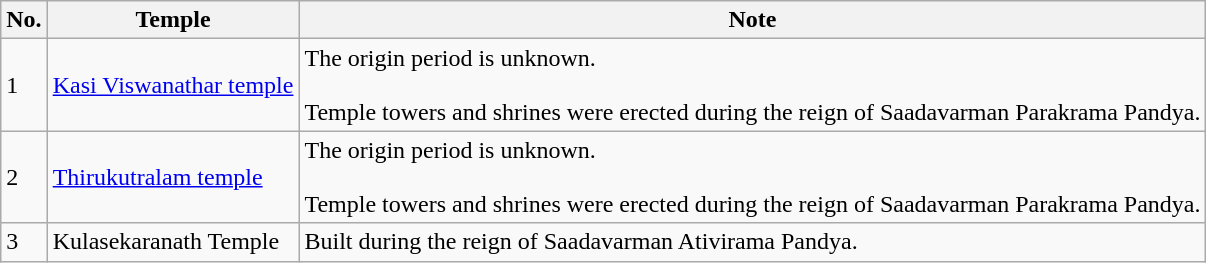<table class="wikitable">
<tr>
<th>No.</th>
<th>Temple</th>
<th>Note</th>
</tr>
<tr>
<td>1</td>
<td><a href='#'>Kasi Viswanathar temple</a></td>
<td>The origin period is unknown.<br><br>Temple towers and shrines were erected during the reign of Saadavarman Parakrama Pandya.</td>
</tr>
<tr>
<td>2</td>
<td><a href='#'>Thirukutralam temple</a></td>
<td>The origin period is unknown.<br><br>Temple towers and shrines were erected during the reign of Saadavarman Parakrama Pandya.</td>
</tr>
<tr>
<td>3</td>
<td>Kulasekaranath Temple</td>
<td>Built during the reign of Saadavarman Ativirama Pandya.</td>
</tr>
</table>
